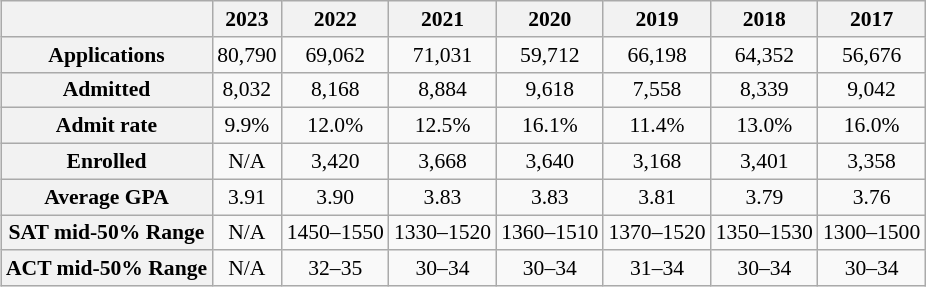<table class="wikitable" style="float:right; text-align:center; font-size:90%; margin:0; margin-left:5px">
<tr>
<th></th>
<th>2023</th>
<th>2022</th>
<th>2021</th>
<th>2020</th>
<th>2019</th>
<th>2018</th>
<th>2017</th>
</tr>
<tr>
<th>Applications</th>
<td>80,790</td>
<td>69,062</td>
<td>71,031</td>
<td>59,712</td>
<td>66,198</td>
<td>64,352</td>
<td>56,676</td>
</tr>
<tr>
<th>Admitted</th>
<td>8,032</td>
<td>8,168</td>
<td>8,884</td>
<td>9,618</td>
<td>7,558</td>
<td>8,339</td>
<td>9,042</td>
</tr>
<tr>
<th>Admit rate</th>
<td>9.9%</td>
<td>12.0%</td>
<td>12.5%</td>
<td>16.1%</td>
<td>11.4%</td>
<td>13.0%</td>
<td>16.0%</td>
</tr>
<tr>
<th>Enrolled</th>
<td>N/A</td>
<td>3,420</td>
<td>3,668</td>
<td>3,640</td>
<td>3,168</td>
<td>3,401</td>
<td>3,358</td>
</tr>
<tr>
<th>Average GPA</th>
<td>3.91</td>
<td>3.90</td>
<td>3.83</td>
<td>3.83</td>
<td>3.81</td>
<td>3.79</td>
<td>3.76</td>
</tr>
<tr>
<th>SAT mid-50% Range</th>
<td>N/A</td>
<td>1450–1550</td>
<td>1330–1520</td>
<td>1360–1510</td>
<td>1370–1520</td>
<td>1350–1530</td>
<td>1300–1500</td>
</tr>
<tr>
<th>ACT mid-50% Range</th>
<td>N/A</td>
<td>32–35</td>
<td>30–34</td>
<td>30–34</td>
<td>31–34</td>
<td>30–34</td>
<td>30–34</td>
</tr>
</table>
